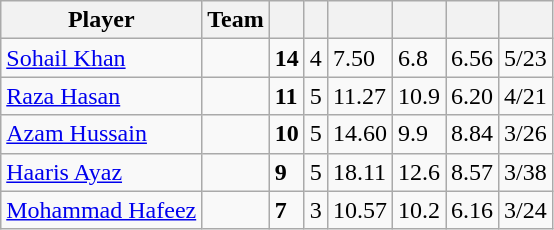<table class="wikitable">
<tr>
<th>Player</th>
<th>Team</th>
<th></th>
<th></th>
<th></th>
<th></th>
<th></th>
<th></th>
</tr>
<tr>
<td><a href='#'>Sohail Khan</a></td>
<td></td>
<td><strong>14</strong></td>
<td>4</td>
<td>7.50</td>
<td>6.8</td>
<td>6.56</td>
<td>5/23</td>
</tr>
<tr>
<td><a href='#'>Raza Hasan</a></td>
<td></td>
<td><strong>11</strong></td>
<td>5</td>
<td>11.27</td>
<td>10.9</td>
<td>6.20</td>
<td>4/21</td>
</tr>
<tr>
<td><a href='#'>Azam Hussain</a></td>
<td></td>
<td><strong>10</strong></td>
<td>5</td>
<td>14.60</td>
<td>9.9</td>
<td>8.84</td>
<td>3/26</td>
</tr>
<tr>
<td><a href='#'>Haaris Ayaz</a></td>
<td></td>
<td><strong>9</strong></td>
<td>5</td>
<td>18.11</td>
<td>12.6</td>
<td>8.57</td>
<td>3/38</td>
</tr>
<tr>
<td><a href='#'>Mohammad Hafeez</a></td>
<td></td>
<td><strong>7</strong></td>
<td>3</td>
<td>10.57</td>
<td>10.2</td>
<td>6.16</td>
<td>3/24</td>
</tr>
</table>
